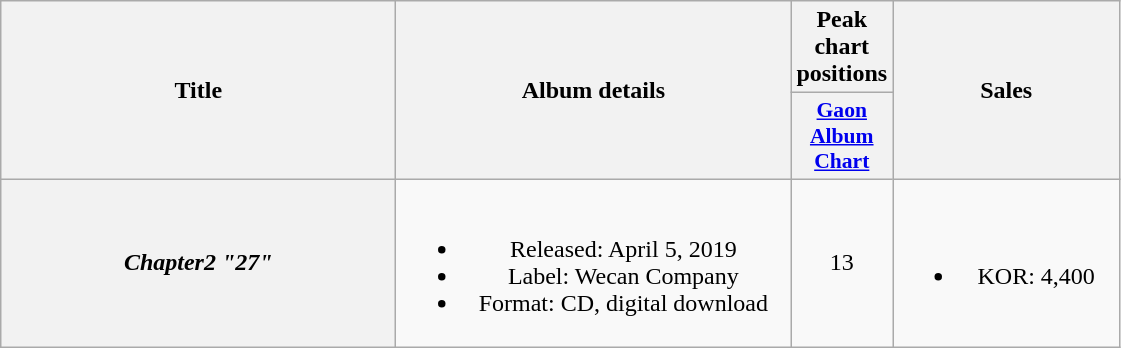<table class="wikitable plainrowheaders" style="text-align:center;" border="1">
<tr>
<th scope="col" rowspan="2" style="width:16em;">Title</th>
<th scope="col" rowspan="2" style="width:16em;">Album details</th>
<th scope="col">Peak chart positions</th>
<th scope="col" rowspan="2" style="width:9em;">Sales</th>
</tr>
<tr>
<th scope="col" style="width:2.2em;font-size:90%;"><a href='#'>Gaon Album Chart</a><br></th>
</tr>
<tr>
<th scope="row"><em>Chapter2 "27"</em></th>
<td><br><ul><li>Released: April 5, 2019</li><li>Label: Wecan Company</li><li>Format: CD, digital download</li></ul></td>
<td>13</td>
<td><br><ul><li>KOR: 4,400</li></ul></td>
</tr>
</table>
